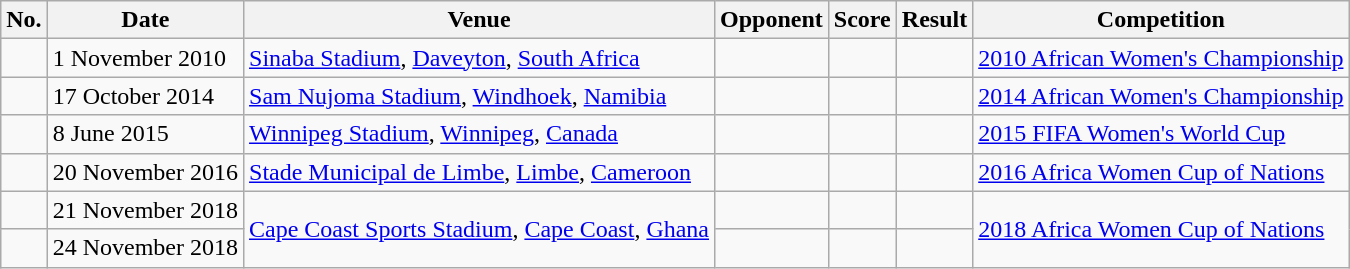<table class="wikitable">
<tr>
<th>No.</th>
<th>Date</th>
<th>Venue</th>
<th>Opponent</th>
<th>Score</th>
<th>Result</th>
<th>Competition</th>
</tr>
<tr>
<td></td>
<td>1 November 2010</td>
<td><a href='#'>Sinaba Stadium</a>, <a href='#'>Daveyton</a>, <a href='#'>South Africa</a></td>
<td></td>
<td></td>
<td></td>
<td><a href='#'>2010 African Women's Championship</a></td>
</tr>
<tr>
<td></td>
<td>17 October 2014</td>
<td><a href='#'>Sam Nujoma Stadium</a>, <a href='#'>Windhoek</a>, <a href='#'>Namibia</a></td>
<td></td>
<td></td>
<td></td>
<td><a href='#'>2014 African Women's Championship</a></td>
</tr>
<tr>
<td></td>
<td>8 June 2015</td>
<td><a href='#'>Winnipeg Stadium</a>, <a href='#'>Winnipeg</a>, <a href='#'>Canada</a></td>
<td></td>
<td></td>
<td></td>
<td><a href='#'>2015 FIFA Women's World Cup</a></td>
</tr>
<tr>
<td></td>
<td>20 November 2016</td>
<td><a href='#'>Stade Municipal de Limbe</a>, <a href='#'>Limbe</a>, <a href='#'>Cameroon</a></td>
<td></td>
<td></td>
<td></td>
<td><a href='#'>2016 Africa Women Cup of Nations</a></td>
</tr>
<tr>
<td></td>
<td>21 November 2018</td>
<td rowspan=2><a href='#'>Cape Coast Sports Stadium</a>, <a href='#'>Cape Coast</a>, <a href='#'>Ghana</a></td>
<td></td>
<td></td>
<td></td>
<td rowspan=2><a href='#'>2018 Africa Women Cup of Nations</a></td>
</tr>
<tr>
<td></td>
<td>24 November 2018</td>
<td></td>
<td></td>
<td></td>
</tr>
</table>
